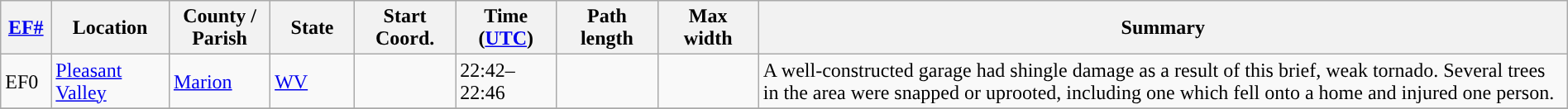<table class="wikitable sortable" style="width:100%;">
<tr>
<th scope="col"  style="width:3%; text-align:center;"><a href='#'>EF#</a></th>
<th scope="col"  style="width:7%; text-align:center;" class="unsortable">Location</th>
<th scope="col"  style="width:6%; text-align:center;" class="unsortable">County / Parish</th>
<th scope="col"  style="width:5%; text-align:center;">State</th>
<th scope="col"  style="width:6%; text-align:center;">Start Coord.</th>
<th scope="col"  style="width:6%; text-align:center;">Time (<a href='#'>UTC</a>)</th>
<th scope="col"  style="width:6%; text-align:center;">Path length</th>
<th scope="col"  style="width:6%; text-align:center;">Max width</th>
<th scope="col" class="unsortable" style="width:48%; text-align:center;">Summary</th>
</tr>
<tr>
<td>EF0</td>
<td><a href='#'>Pleasant Valley</a></td>
<td><a href='#'>Marion</a></td>
<td><a href='#'>WV</a></td>
<td></td>
<td>22:42–22:46</td>
<td></td>
<td></td>
<td>A well-constructed garage had shingle damage as a result of this brief, weak tornado. Several trees in the area were snapped or uprooted, including one which fell onto a home and injured one person.</td>
</tr>
<tr>
</tr>
</table>
